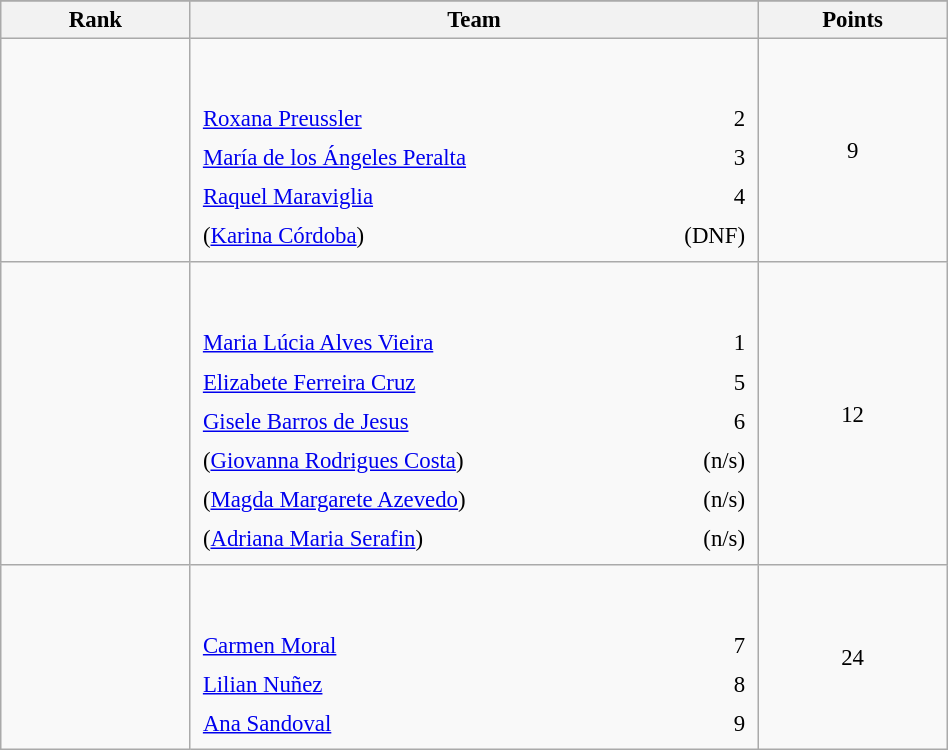<table class="wikitable sortable" style=" text-align:center; font-size:95%;" width="50%">
<tr>
</tr>
<tr>
<th width=10%>Rank</th>
<th width=30%>Team</th>
<th width=10%>Points</th>
</tr>
<tr>
<td align=center></td>
<td align=left> <br><br><table width=100%>
<tr>
<td align=left style="border:0"><a href='#'>Roxana Preussler</a></td>
<td align=right style="border:0">2</td>
</tr>
<tr>
<td align=left style="border:0"><a href='#'>María de los Ángeles Peralta</a></td>
<td align=right style="border:0">3</td>
</tr>
<tr>
<td align=left style="border:0"><a href='#'>Raquel Maraviglia</a></td>
<td align=right style="border:0">4</td>
</tr>
<tr>
<td align=left style="border:0">(<a href='#'>Karina Córdoba</a>)</td>
<td align=right style="border:0">(DNF)</td>
</tr>
</table>
</td>
<td>9</td>
</tr>
<tr>
<td align=center></td>
<td align=left> <br><br><table width=100%>
<tr>
<td align=left style="border:0"><a href='#'>Maria Lúcia Alves Vieira</a></td>
<td align=right style="border:0">1</td>
</tr>
<tr>
<td align=left style="border:0"><a href='#'>Elizabete Ferreira Cruz</a></td>
<td align=right style="border:0">5</td>
</tr>
<tr>
<td align=left style="border:0"><a href='#'>Gisele Barros de Jesus</a></td>
<td align=right style="border:0">6</td>
</tr>
<tr>
<td align=left style="border:0">(<a href='#'>Giovanna Rodrigues Costa</a>)</td>
<td align=right style="border:0">(n/s)</td>
</tr>
<tr>
<td align=left style="border:0">(<a href='#'>Magda Margarete Azevedo</a>)</td>
<td align=right style="border:0">(n/s)</td>
</tr>
<tr>
<td align=left style="border:0">(<a href='#'>Adriana Maria Serafin</a>)</td>
<td align=right style="border:0">(n/s)</td>
</tr>
</table>
</td>
<td>12</td>
</tr>
<tr>
<td align=center></td>
<td align=left> <br><br><table width=100%>
<tr>
<td align=left style="border:0"><a href='#'>Carmen Moral</a></td>
<td align=right style="border:0">7</td>
</tr>
<tr>
<td align=left style="border:0"><a href='#'>Lilian Nuñez</a></td>
<td align=right style="border:0">8</td>
</tr>
<tr>
<td align=left style="border:0"><a href='#'>Ana Sandoval</a></td>
<td align=right style="border:0">9</td>
</tr>
</table>
</td>
<td>24</td>
</tr>
</table>
